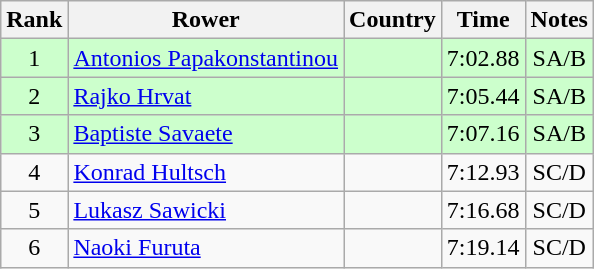<table class="wikitable" style="text-align:center">
<tr>
<th>Rank</th>
<th>Rower</th>
<th>Country</th>
<th>Time</th>
<th>Notes</th>
</tr>
<tr bgcolor=ccffcc>
<td>1</td>
<td align="left"><a href='#'>Antonios Papakonstantinou</a></td>
<td align="left"></td>
<td>7:02.88</td>
<td>SA/B</td>
</tr>
<tr bgcolor=ccffcc>
<td>2</td>
<td align="left"><a href='#'>Rajko Hrvat</a></td>
<td align="left"></td>
<td>7:05.44</td>
<td>SA/B</td>
</tr>
<tr bgcolor=ccffcc>
<td>3</td>
<td align="left"><a href='#'>Baptiste Savaete</a></td>
<td align="left"></td>
<td>7:07.16</td>
<td>SA/B</td>
</tr>
<tr>
<td>4</td>
<td align="left"><a href='#'>Konrad Hultsch</a></td>
<td align="left"></td>
<td>7:12.93</td>
<td>SC/D</td>
</tr>
<tr>
<td>5</td>
<td align="left"><a href='#'>Lukasz Sawicki</a></td>
<td align="left"></td>
<td>7:16.68</td>
<td>SC/D</td>
</tr>
<tr>
<td>6</td>
<td align="left"><a href='#'>Naoki Furuta</a></td>
<td align="left"></td>
<td>7:19.14</td>
<td>SC/D</td>
</tr>
</table>
